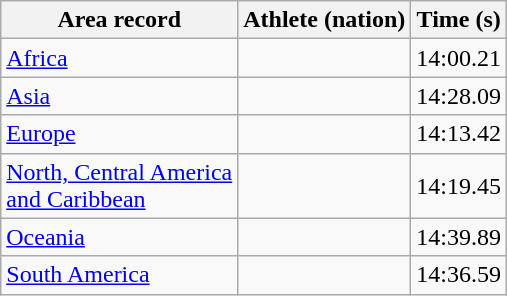<table class="wikitable">
<tr>
<th>Area record</th>
<th>Athlete (nation)</th>
<th>Time (s)</th>
</tr>
<tr>
<td><a href='#'>Africa</a> </td>
<td></td>
<td>14:00.21 </td>
</tr>
<tr>
<td><a href='#'>Asia</a> </td>
<td></td>
<td>14:28.09</td>
</tr>
<tr>
<td><a href='#'>Europe</a> </td>
<td></td>
<td>14:13.42</td>
</tr>
<tr>
<td><a href='#'>North, Central America<br>and Caribbean</a> </td>
<td></td>
<td>14:19.45</td>
</tr>
<tr>
<td><a href='#'>Oceania</a> </td>
<td></td>
<td>14:39.89</td>
</tr>
<tr>
<td><a href='#'>South America</a> </td>
<td></td>
<td>14:36.59</td>
</tr>
</table>
